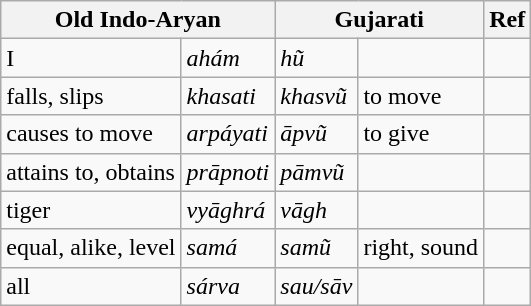<table class="wikitable">
<tr>
<th colspan="2">Old Indo-Aryan</th>
<th colspan="2">Gujarati</th>
<th>Ref</th>
</tr>
<tr>
<td>I</td>
<td><em>ahám</em></td>
<td><em>hũ</em></td>
<td></td>
<td></td>
</tr>
<tr>
<td>falls, slips</td>
<td><em>khasati</em></td>
<td><em>khasvũ</em></td>
<td>to move</td>
<td></td>
</tr>
<tr>
<td>causes to move</td>
<td><em>arpáyati</em></td>
<td><em>āpvũ</em></td>
<td>to give</td>
<td></td>
</tr>
<tr>
<td>attains to, obtains</td>
<td><em>prāpnoti</em></td>
<td><em>pāmvũ</em></td>
<td></td>
<td></td>
</tr>
<tr>
<td>tiger</td>
<td><em>vyāghrá</em></td>
<td><em>vāgh</em></td>
<td></td>
<td></td>
</tr>
<tr>
<td>equal, alike, level</td>
<td><em>samá</em></td>
<td><em>samũ</em></td>
<td>right, sound</td>
<td></td>
</tr>
<tr>
<td>all</td>
<td><em>sárva</em></td>
<td><em>sau/sāv</em></td>
<td></td>
<td></td>
</tr>
</table>
